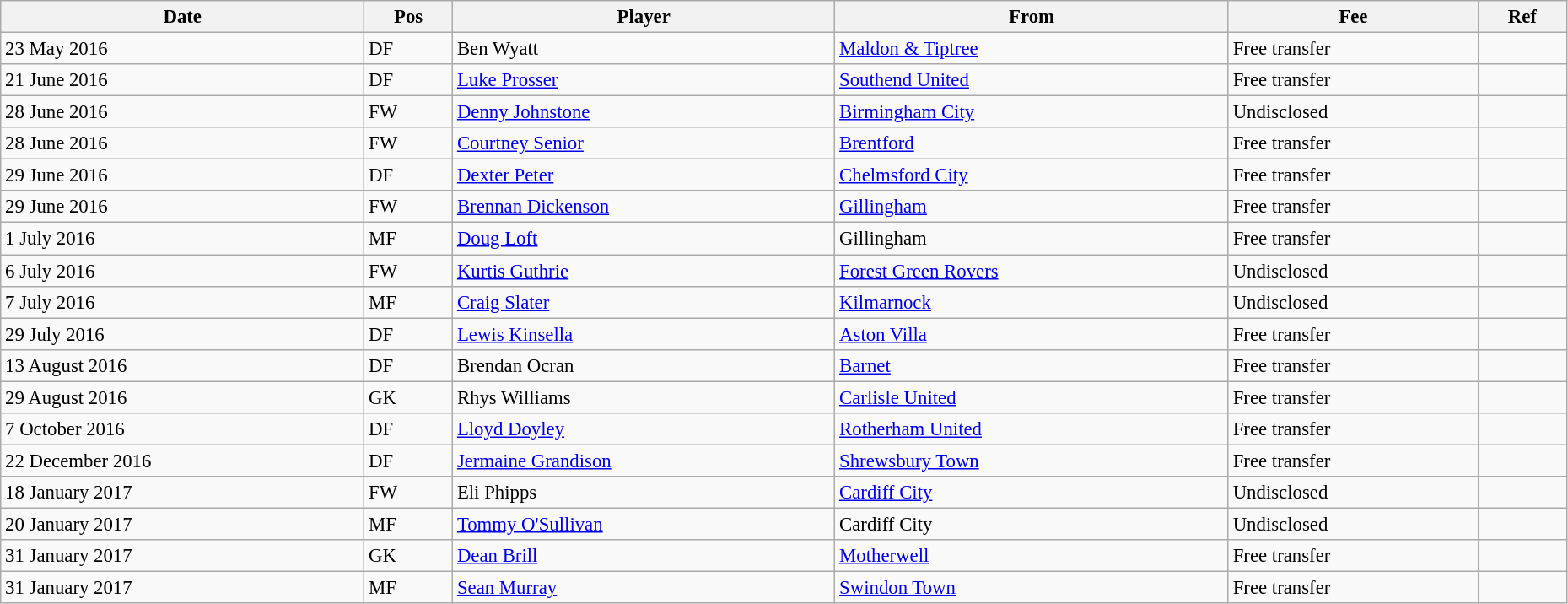<table width=98% class="wikitable" style="text-align:center; font-size:95%; text-align:left">
<tr>
<th>Date</th>
<th>Pos</th>
<th>Player</th>
<th>From</th>
<th>Fee</th>
<th>Ref</th>
</tr>
<tr>
<td>23 May 2016</td>
<td>DF</td>
<td> Ben Wyatt</td>
<td> <a href='#'>Maldon & Tiptree</a></td>
<td>Free transfer</td>
<td></td>
</tr>
<tr>
<td>21 June 2016</td>
<td>DF</td>
<td> <a href='#'>Luke Prosser</a></td>
<td> <a href='#'>Southend United</a></td>
<td>Free transfer</td>
<td></td>
</tr>
<tr>
<td>28 June 2016</td>
<td>FW</td>
<td> <a href='#'>Denny Johnstone</a></td>
<td> <a href='#'>Birmingham City</a></td>
<td>Undisclosed</td>
<td></td>
</tr>
<tr>
<td>28 June 2016</td>
<td>FW</td>
<td> <a href='#'>Courtney Senior</a></td>
<td> <a href='#'>Brentford</a></td>
<td>Free transfer</td>
<td></td>
</tr>
<tr>
<td>29 June 2016</td>
<td>DF</td>
<td> <a href='#'>Dexter Peter</a></td>
<td> <a href='#'>Chelmsford City</a></td>
<td>Free transfer</td>
<td></td>
</tr>
<tr>
<td>29 June 2016</td>
<td>FW</td>
<td> <a href='#'>Brennan Dickenson</a></td>
<td> <a href='#'>Gillingham</a></td>
<td>Free transfer</td>
<td></td>
</tr>
<tr>
<td>1 July 2016</td>
<td>MF</td>
<td> <a href='#'>Doug Loft</a></td>
<td> Gillingham</td>
<td>Free transfer</td>
<td></td>
</tr>
<tr>
<td>6 July 2016</td>
<td>FW</td>
<td> <a href='#'>Kurtis Guthrie</a></td>
<td> <a href='#'>Forest Green Rovers</a></td>
<td>Undisclosed</td>
<td></td>
</tr>
<tr>
<td>7 July 2016</td>
<td>MF</td>
<td> <a href='#'>Craig Slater</a></td>
<td> <a href='#'>Kilmarnock</a></td>
<td>Undisclosed</td>
<td></td>
</tr>
<tr>
<td>29 July 2016</td>
<td>DF</td>
<td> <a href='#'>Lewis Kinsella</a></td>
<td> <a href='#'>Aston Villa</a></td>
<td>Free transfer</td>
<td></td>
</tr>
<tr>
<td>13 August 2016</td>
<td>DF</td>
<td> Brendan Ocran</td>
<td> <a href='#'>Barnet</a></td>
<td>Free transfer</td>
<td></td>
</tr>
<tr>
<td>29 August 2016</td>
<td>GK</td>
<td> Rhys Williams</td>
<td> <a href='#'>Carlisle United</a></td>
<td>Free transfer</td>
<td></td>
</tr>
<tr>
<td>7 October 2016</td>
<td>DF</td>
<td> <a href='#'>Lloyd Doyley</a></td>
<td> <a href='#'>Rotherham United</a></td>
<td>Free transfer</td>
<td></td>
</tr>
<tr>
<td>22 December 2016</td>
<td>DF</td>
<td> <a href='#'>Jermaine Grandison</a></td>
<td> <a href='#'>Shrewsbury Town</a></td>
<td>Free transfer</td>
<td></td>
</tr>
<tr>
<td>18 January 2017</td>
<td>FW</td>
<td> Eli Phipps</td>
<td> <a href='#'>Cardiff City</a></td>
<td>Undisclosed</td>
<td></td>
</tr>
<tr>
<td>20 January 2017</td>
<td>MF</td>
<td> <a href='#'>Tommy O'Sullivan</a></td>
<td> Cardiff City</td>
<td>Undisclosed</td>
<td></td>
</tr>
<tr>
<td>31 January 2017</td>
<td>GK</td>
<td> <a href='#'>Dean Brill</a></td>
<td> <a href='#'>Motherwell</a></td>
<td>Free transfer</td>
<td></td>
</tr>
<tr>
<td>31 January 2017</td>
<td>MF</td>
<td> <a href='#'>Sean Murray</a></td>
<td> <a href='#'>Swindon Town</a></td>
<td>Free transfer</td>
<td></td>
</tr>
</table>
